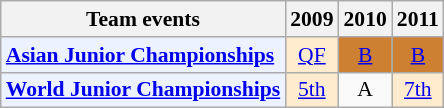<table class="wikitable" style="font-size: 90%; text-align:center">
<tr>
<th>Team events</th>
<th>2009</th>
<th>2010</th>
<th>2011</th>
</tr>
<tr>
<td bgcolor="#ECF2FF"; align="left"><strong><a href='#'>Asian Junior Championships</a></strong></td>
<td bgcolor=FFEBCD><a href='#'>QF</a></td>
<td bgcolor=CD7F32><a href='#'>B</a></td>
<td bgcolor=CD7F32><a href='#'>B</a></td>
</tr>
<tr>
<td bgcolor="#ECF2FF"; align="left"><strong><a href='#'>World Junior Championships</a></strong></td>
<td bgcolor=FFEBCD><a href='#'>5th</a></td>
<td>A</td>
<td bgcolor=FFEBCD><a href='#'>7th</a></td>
</tr>
</table>
